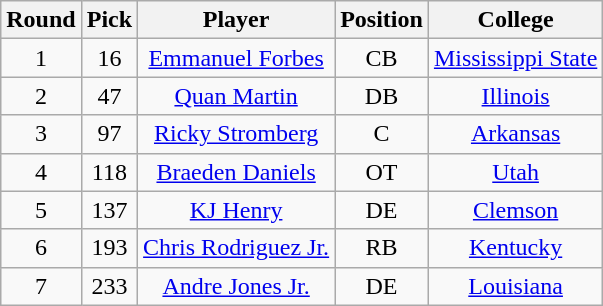<table class="wikitable sortable sortable" style="text-align:center;">
<tr>
<th>Round</th>
<th>Pick</th>
<th>Player</th>
<th>Position</th>
<th>College</th>
</tr>
<tr>
<td>1</td>
<td>16</td>
<td><a href='#'>Emmanuel Forbes</a></td>
<td>CB</td>
<td><a href='#'>Mississippi State</a></td>
</tr>
<tr>
<td>2</td>
<td>47</td>
<td><a href='#'>Quan Martin</a></td>
<td>DB</td>
<td><a href='#'>Illinois</a></td>
</tr>
<tr>
<td>3</td>
<td>97</td>
<td><a href='#'>Ricky Stromberg</a></td>
<td>C</td>
<td><a href='#'>Arkansas</a></td>
</tr>
<tr>
<td>4</td>
<td>118</td>
<td><a href='#'>Braeden Daniels</a></td>
<td>OT</td>
<td><a href='#'>Utah</a></td>
</tr>
<tr>
<td>5</td>
<td>137</td>
<td><a href='#'>KJ Henry</a></td>
<td>DE</td>
<td><a href='#'>Clemson</a></td>
</tr>
<tr>
<td>6</td>
<td>193</td>
<td><a href='#'>Chris Rodriguez Jr.</a></td>
<td>RB</td>
<td><a href='#'>Kentucky</a></td>
</tr>
<tr>
<td>7</td>
<td>233</td>
<td><a href='#'>Andre Jones Jr.</a></td>
<td>DE</td>
<td><a href='#'>Louisiana</a></td>
</tr>
</table>
